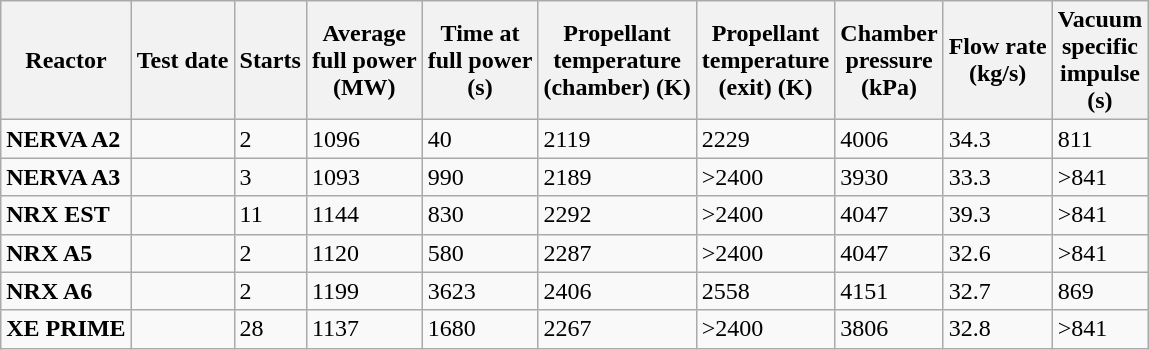<table class="wikitable sortable">
<tr>
<th>Reactor</th>
<th>Test date</th>
<th>Starts</th>
<th>Average<br>full power<br>(MW)</th>
<th>Time at<br>full power<br>(s)</th>
<th>Propellant<br>temperature<br>(chamber) (K)</th>
<th>Propellant<br>temperature<br>(exit) (K)</th>
<th>Chamber<br>pressure<br>(kPa)</th>
<th>Flow rate<br>(kg/s)</th>
<th>Vacuum<br>specific<br>impulse<br>(s)</th>
</tr>
<tr>
<td><strong>NERVA A2</strong></td>
<td></td>
<td>2</td>
<td>1096</td>
<td>40</td>
<td>2119</td>
<td>2229</td>
<td>4006</td>
<td>34.3</td>
<td>811</td>
</tr>
<tr>
<td><strong>NERVA A3</strong></td>
<td></td>
<td>3</td>
<td>1093</td>
<td>990</td>
<td>2189</td>
<td>>2400</td>
<td>3930</td>
<td>33.3</td>
<td>>841</td>
</tr>
<tr>
<td><strong>NRX EST</strong></td>
<td></td>
<td>11</td>
<td>1144</td>
<td>830</td>
<td>2292</td>
<td>>2400</td>
<td>4047</td>
<td>39.3</td>
<td>>841</td>
</tr>
<tr>
<td><strong>NRX A5</strong></td>
<td></td>
<td>2</td>
<td>1120</td>
<td>580</td>
<td>2287</td>
<td>>2400</td>
<td>4047</td>
<td>32.6</td>
<td>>841</td>
</tr>
<tr>
<td><strong>NRX A6</strong></td>
<td></td>
<td>2</td>
<td>1199</td>
<td>3623</td>
<td>2406</td>
<td>2558</td>
<td>4151</td>
<td>32.7</td>
<td>869</td>
</tr>
<tr>
<td><strong>XE PRIME</strong></td>
<td></td>
<td>28</td>
<td>1137</td>
<td>1680</td>
<td>2267</td>
<td>>2400</td>
<td>3806</td>
<td>32.8</td>
<td>>841</td>
</tr>
</table>
